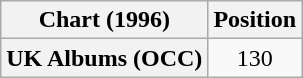<table class="wikitable plainrowheaders" style="text-align:center">
<tr>
<th scope="col">Chart (1996)</th>
<th scope="col">Position</th>
</tr>
<tr>
<th scope="row">UK Albums (OCC)</th>
<td>130</td>
</tr>
</table>
